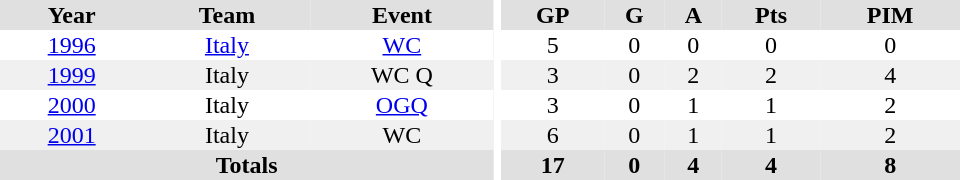<table border="0" cellpadding="1" cellspacing="0" ID="Table3" style="text-align:center; width:40em">
<tr ALIGN="center" bgcolor="#e0e0e0">
<th>Year</th>
<th>Team</th>
<th>Event</th>
<th rowspan="99" bgcolor="#ffffff"></th>
<th>GP</th>
<th>G</th>
<th>A</th>
<th>Pts</th>
<th>PIM</th>
</tr>
<tr>
<td><a href='#'>1996</a></td>
<td><a href='#'>Italy</a></td>
<td><a href='#'>WC</a></td>
<td>5</td>
<td>0</td>
<td>0</td>
<td>0</td>
<td>0</td>
</tr>
<tr bgcolor="#f0f0f0">
<td><a href='#'>1999</a></td>
<td>Italy</td>
<td>WC Q</td>
<td>3</td>
<td>0</td>
<td>2</td>
<td>2</td>
<td>4</td>
</tr>
<tr>
<td><a href='#'>2000</a></td>
<td>Italy</td>
<td><a href='#'>OGQ</a></td>
<td>3</td>
<td>0</td>
<td>1</td>
<td>1</td>
<td>2</td>
</tr>
<tr bgcolor="#f0f0f0">
<td><a href='#'>2001</a></td>
<td>Italy</td>
<td>WC</td>
<td>6</td>
<td>0</td>
<td>1</td>
<td>1</td>
<td>2</td>
</tr>
<tr bgcolor="#e0e0e0">
<th colspan=3>Totals</th>
<th>17</th>
<th>0</th>
<th>4</th>
<th>4</th>
<th>8</th>
</tr>
</table>
